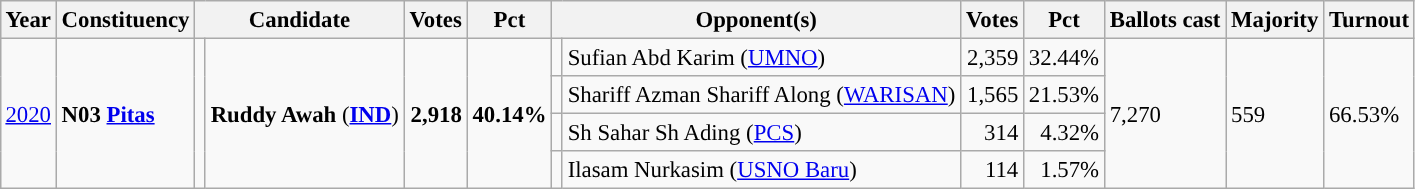<table class="wikitable" style="margin:0.5em ; font-size:95%">
<tr>
<th>Year</th>
<th>Constituency</th>
<th colspan=2>Candidate</th>
<th>Votes</th>
<th>Pct</th>
<th colspan=2>Opponent(s)</th>
<th>Votes</th>
<th>Pct</th>
<th>Ballots cast</th>
<th>Majority</th>
<th>Turnout</th>
</tr>
<tr>
<td rowspan=4><a href='#'>2020</a></td>
<td rowspan=4><strong>N03 <a href='#'>Pitas</a></strong></td>
<td rowspan=4 ></td>
<td rowspan=4><strong>Ruddy Awah</strong> (<a href='#'><strong>IND</strong></a>)</td>
<td rowspan=4 align="right"><strong>2,918</strong></td>
<td rowspan=4><strong>40.14%</strong></td>
<td></td>
<td>Sufian Abd Karim (<a href='#'>UMNO</a>)</td>
<td align="right">2,359</td>
<td>32.44%</td>
<td rowspan=4>7,270</td>
<td rowspan=4>559</td>
<td rowspan=4>66.53%</td>
</tr>
<tr>
<td></td>
<td>Shariff Azman Shariff Along (<a href='#'>WARISAN</a>)</td>
<td align="right">1,565</td>
<td>21.53%</td>
</tr>
<tr>
<td></td>
<td>Sh Sahar Sh Ading (<a href='#'>PCS</a>)</td>
<td align="right">314</td>
<td align="right">4.32%</td>
</tr>
<tr>
<td bgcolor=></td>
<td>Ilasam Nurkasim (<a href='#'>USNO Baru</a>)</td>
<td align="right">114</td>
<td align="right">1.57%</td>
</tr>
</table>
